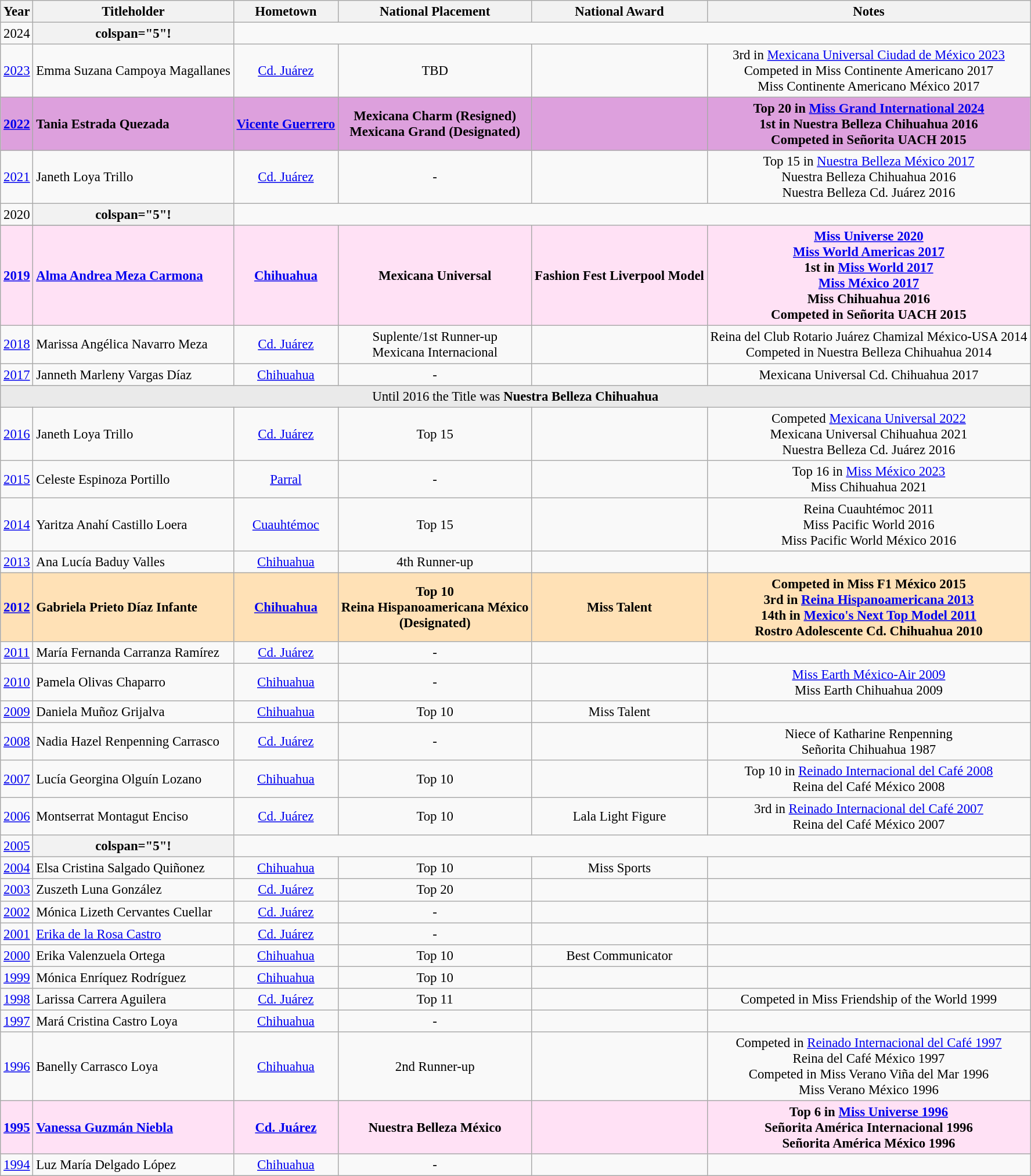<table class="wikitable sortable" style="font-size: 95%;">
<tr>
<th>Year</th>
<th>Titleholder</th>
<th>Hometown</th>
<th>National Placement</th>
<th>National Award</th>
<th>Notes</th>
</tr>
<tr>
<td align="center">2024</td>
<th>colspan="5"!</th>
</tr>
<tr>
<td align="center"><a href='#'>2023</a></td>
<td>Emma Suzana Campoya Magallanes</td>
<td align="center"><a href='#'>Cd. Juárez</a></td>
<td align="center">TBD</td>
<td align="center"></td>
<td align="center">3rd in <a href='#'>Mexicana Universal Ciudad de México 2023</a><br>Competed in Miss Continente Americano 2017<br>Miss Continente Americano México 2017</td>
</tr>
<tr bgcolor="#DDA0DD">
<td align="center"><strong><a href='#'>2022</a></strong></td>
<td><strong>Tania Estrada Quezada</strong></td>
<td align="center"><strong><a href='#'>Vicente Guerrero</a></strong></td>
<td align="center"><strong>Mexicana Charm (Resigned)<br>Mexicana Grand (Designated)</strong></td>
<td align="center"></td>
<td align="center"><strong>Top 20 in <a href='#'>Miss Grand International 2024</a><br>1st in Nuestra Belleza Chihuahua 2016<br>Competed in Señorita UACH 2015</strong></td>
</tr>
<tr>
<td align="center"><a href='#'>2021</a></td>
<td>Janeth Loya Trillo</td>
<td align="center"><a href='#'>Cd. Juárez</a></td>
<td align="center">-</td>
<td align="center"></td>
<td align="center">Top 15 in <a href='#'>Nuestra Belleza México 2017</a><br>Nuestra Belleza Chihuahua 2016<br>Nuestra Belleza Cd. Juárez 2016</td>
</tr>
<tr>
<td align="center">2020</td>
<th>colspan="5"!</th>
</tr>
<tr>
</tr>
<tr bgcolor="#FFE1F5">
<td align="center"><strong><a href='#'>2019</a></strong></td>
<td><strong><a href='#'>Alma Andrea Meza Carmona</a></strong></td>
<td align="center"><strong><a href='#'>Chihuahua</a></strong></td>
<td align="center"><strong>Mexicana Universal</strong></td>
<td align="center"><strong>Fashion Fest Liverpool Model</strong></td>
<td align="center"><strong><a href='#'>Miss Universe 2020</a><br><a href='#'>Miss World Americas 2017</a><br>1st in <a href='#'>Miss World 2017</a><br><a href='#'>Miss México 2017</a><br>Miss Chihuahua 2016<br>Competed in Señorita UACH 2015</strong></td>
</tr>
<tr>
<td align="center"><a href='#'>2018</a></td>
<td>Marissa Angélica Navarro Meza</td>
<td align="center"><a href='#'>Cd. Juárez</a></td>
<td align="center">Suplente/1st Runner-up<br>Mexicana Internacional</td>
<td align="center"></td>
<td align="center">Reina del Club Rotario Juárez Chamizal México-USA 2014<br>Competed in Nuestra Belleza Chihuahua 2014</td>
</tr>
<tr>
<td align="center"><a href='#'>2017</a></td>
<td>Janneth Marleny Vargas Díaz</td>
<td align="center"><a href='#'>Chihuahua</a></td>
<td align="center">-</td>
<td align="center"></td>
<td align="center">Mexicana Universal Cd. Chihuahua 2017</td>
</tr>
<tr>
<td colspan="6" bgcolor="#EAEAEA" style="text-align:center;">Until 2016 the Title was <strong>Nuestra Belleza Chihuahua</strong></td>
</tr>
<tr>
<td align="center"><a href='#'>2016</a></td>
<td>Janeth Loya Trillo</td>
<td align="center"><a href='#'>Cd. Juárez</a></td>
<td align="center">Top 15</td>
<td align="center"></td>
<td align="center">Competed <a href='#'>Mexicana Universal 2022</a><br>Mexicana Universal Chihuahua 2021<br>Nuestra Belleza Cd. Juárez 2016</td>
</tr>
<tr>
<td align="center"><a href='#'>2015</a></td>
<td>Celeste Espinoza Portillo</td>
<td align="center"><a href='#'>Parral</a></td>
<td align="center">-</td>
<td align="center"></td>
<td align="center">Top 16 in <a href='#'>Miss México 2023</a><br>Miss Chihuahua 2021</td>
</tr>
<tr>
<td align="center"><a href='#'>2014</a></td>
<td>Yaritza Anahí Castillo Loera</td>
<td align="center"><a href='#'>Cuauhtémoc</a></td>
<td align="center">Top 15</td>
<td align="center"></td>
<td align="center">Reina Cuauhtémoc 2011<br>Miss Pacific World 2016<br>Miss Pacific World México 2016</td>
</tr>
<tr>
<td align="center"><a href='#'>2013</a></td>
<td>Ana Lucía Baduy Valles</td>
<td align="center"><a href='#'>Chihuahua</a></td>
<td align="center">4th Runner-up</td>
<td align="center"></td>
<td align="center"></td>
</tr>
<tr bgcolor="#FFE1B6">
<td align="center"><strong><a href='#'>2012</a></strong></td>
<td><strong>Gabriela Prieto Díaz Infante</strong></td>
<td align="center"><strong><a href='#'>Chihuahua</a></strong></td>
<td align="center"><strong>Top 10<br>Reina Hispanoamericana México<br>(Designated)</strong></td>
<td align="center"><strong>Miss Talent</strong></td>
<td align="center"><strong>Competed in Miss F1 México 2015<br>3rd in <a href='#'>Reina Hispanoamericana 2013</a><br>14th in <a href='#'>Mexico's Next Top Model 2011</a><br>Rostro Adolescente Cd. Chihuahua 2010</strong></td>
</tr>
<tr>
<td align="center"><a href='#'>2011</a></td>
<td>María Fernanda Carranza Ramírez</td>
<td align="center"><a href='#'>Cd. Juárez</a></td>
<td align="center">-</td>
<td align="center"></td>
<td align="center"></td>
</tr>
<tr>
<td align="center"><a href='#'>2010</a></td>
<td>Pamela Olivas Chaparro</td>
<td align="center"><a href='#'>Chihuahua</a></td>
<td align="center">-</td>
<td align="center"></td>
<td align="center"><a href='#'>Miss Earth México-Air 2009</a><br>Miss Earth Chihuahua 2009</td>
</tr>
<tr>
<td align="center"><a href='#'>2009</a></td>
<td>Daniela Muñoz Grijalva</td>
<td align="center"><a href='#'>Chihuahua</a></td>
<td align="center">Top 10</td>
<td align="center">Miss Talent</td>
<td align="center"></td>
</tr>
<tr>
<td align="center"><a href='#'>2008</a></td>
<td>Nadia Hazel Renpenning Carrasco</td>
<td align="center"><a href='#'>Cd. Juárez</a></td>
<td align="center">-</td>
<td align="center"></td>
<td align="center">Niece of Katharine Renpenning<br>Señorita Chihuahua 1987</td>
</tr>
<tr>
<td align="center"><a href='#'>2007</a></td>
<td>Lucía Georgina Olguín Lozano</td>
<td align="center"><a href='#'>Chihuahua</a></td>
<td align="center">Top 10</td>
<td align="center"></td>
<td align="center">Top 10 in <a href='#'>Reinado Internacional del Café 2008</a><br>Reina del Café México 2008</td>
</tr>
<tr>
<td align="center"><a href='#'>2006</a></td>
<td>Montserrat Montagut Enciso</td>
<td align="center"><a href='#'>Cd. Juárez</a></td>
<td align="center">Top 10</td>
<td align="center">Lala Light Figure</td>
<td align="center">3rd in <a href='#'>Reinado Internacional del Café 2007</a><br>Reina del Café México 2007</td>
</tr>
<tr>
<td align="center"><a href='#'>2005</a></td>
<th>colspan="5"!</th>
</tr>
<tr>
<td align="center"><a href='#'>2004</a></td>
<td>Elsa Cristina Salgado Quiñonez</td>
<td align="center"><a href='#'>Chihuahua</a></td>
<td align="center">Top 10</td>
<td align="center">Miss Sports</td>
<td align="center"></td>
</tr>
<tr>
<td align="center"><a href='#'>2003</a></td>
<td>Zuszeth Luna González</td>
<td align="center"><a href='#'>Cd. Juárez</a></td>
<td align="center">Top 20</td>
<td align="center"></td>
<td align="center"></td>
</tr>
<tr>
<td align="center"><a href='#'>2002</a></td>
<td>Mónica Lizeth Cervantes Cuellar</td>
<td align="center"><a href='#'>Cd. Juárez</a></td>
<td align="center">-</td>
<td align="center"></td>
<td align="center"></td>
</tr>
<tr>
<td align="center"><a href='#'>2001</a></td>
<td><a href='#'>Erika de la Rosa Castro</a></td>
<td align="center"><a href='#'>Cd. Juárez</a></td>
<td align="center">-</td>
<td align="center"></td>
<td align="center"></td>
</tr>
<tr>
<td align="center"><a href='#'>2000</a></td>
<td>Erika Valenzuela Ortega</td>
<td align="center"><a href='#'>Chihuahua</a></td>
<td align="center">Top 10</td>
<td align="center">Best Communicator</td>
<td align="center"></td>
</tr>
<tr>
<td align="center"><a href='#'>1999</a></td>
<td>Mónica Enríquez Rodríguez</td>
<td align="center"><a href='#'>Chihuahua</a></td>
<td align="center">Top 10</td>
<td align="center"></td>
<td align="center"></td>
</tr>
<tr>
<td align="center"><a href='#'>1998</a></td>
<td>Larissa Carrera Aguilera</td>
<td align="center"><a href='#'>Cd. Juárez</a></td>
<td align="center">Top 11</td>
<td align="center"></td>
<td align="center">Competed in Miss Friendship of the World 1999</td>
</tr>
<tr>
<td align="center"><a href='#'>1997</a></td>
<td>Mará Cristina Castro Loya</td>
<td align="center"><a href='#'>Chihuahua</a></td>
<td align="center">-</td>
<td align="center"></td>
<td align="center"></td>
</tr>
<tr>
<td align="center"><a href='#'>1996</a></td>
<td>Banelly Carrasco Loya</td>
<td align="center"><a href='#'>Chihuahua</a></td>
<td align="center">2nd Runner-up</td>
<td align="center"></td>
<td align="center">Competed in <a href='#'>Reinado Internacional del Café 1997</a><br>Reina del Café México 1997<br>Competed in Miss Verano Viña del Mar 1996<br>Miss Verano México 1996</td>
</tr>
<tr bgcolor="#FFE1F5">
<td align="center"><strong><a href='#'>1995</a></strong></td>
<td><strong><a href='#'>Vanessa Guzmán Niebla</a></strong></td>
<td align="center"><strong><a href='#'>Cd. Juárez</a></strong></td>
<td align="center"><strong>Nuestra Belleza México</strong></td>
<td align="center"></td>
<td align="center"><strong>Top 6 in <a href='#'>Miss Universe 1996</a><br>Señorita América Internacional 1996<br>Señorita América México 1996</strong></td>
</tr>
<tr>
<td align="center"><a href='#'>1994</a></td>
<td>Luz María Delgado López</td>
<td align="center"><a href='#'>Chihuahua</a></td>
<td align="center">-</td>
<td align="center"></td>
<td align="center"></td>
</tr>
</table>
